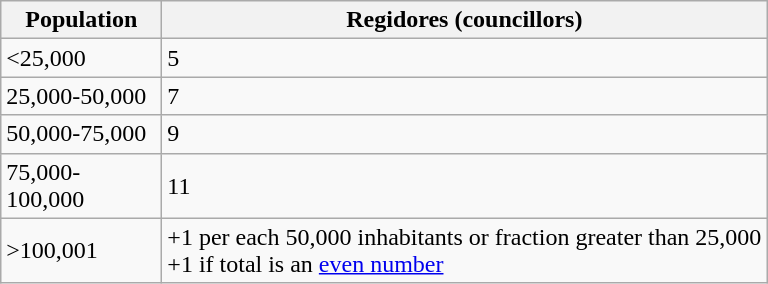<table class="wikitable" style="text-align:left;">
<tr>
<th width="100">Population</th>
<th>Regidores (councillors)</th>
</tr>
<tr>
<td><25,000</td>
<td>5</td>
</tr>
<tr>
<td>25,000-50,000</td>
<td>7</td>
</tr>
<tr>
<td>50,000-75,000</td>
<td>9</td>
</tr>
<tr>
<td>75,000-100,000</td>
<td>11</td>
</tr>
<tr>
<td>>100,001</td>
<td>+1 per each 50,000 inhabitants or fraction greater than 25,000<br>+1 if total is an <a href='#'>even number</a></td>
</tr>
</table>
